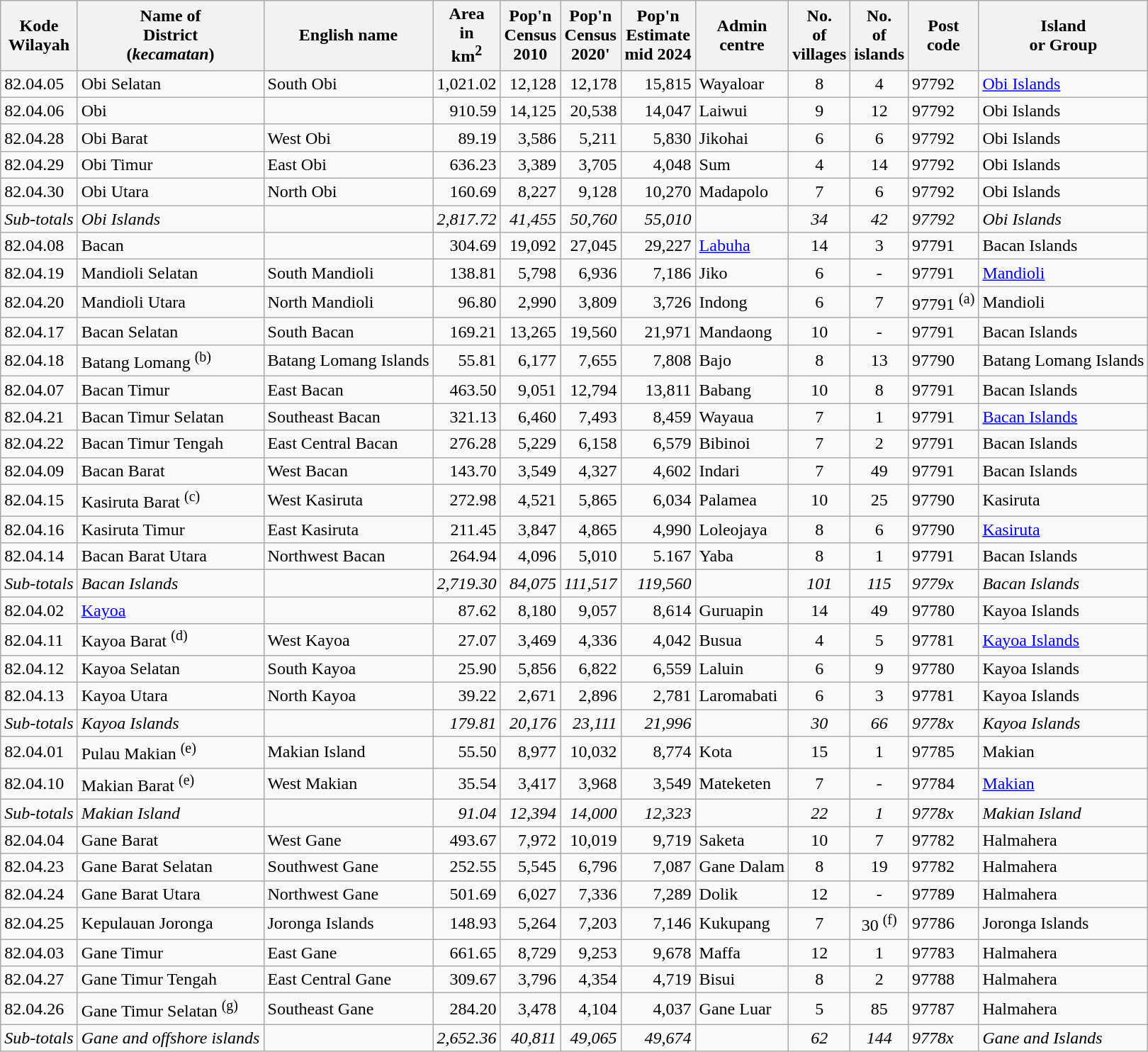<table class="sortable wikitable">
<tr>
<th>Kode <br>Wilayah</th>
<th>Name of<br>District<br>(<em>kecamatan</em>)</th>
<th>English name</th>
<th>Area<br>in<br>km<sup>2</sup></th>
<th>Pop'n<br>Census<br>2010</th>
<th>Pop'n<br>Census<br>2020'</th>
<th>Pop'n<br>Estimate<br>mid 2024</th>
<th>Admin<br>centre</th>
<th>No.<br>of<br>villages</th>
<th>No.<br>of<br>islands</th>
<th>Post<br>code</th>
<th>Island<br>or Group</th>
</tr>
<tr>
<td>82.04.05</td>
<td>Obi Selatan </td>
<td>South Obi</td>
<td align="right">1,021.02</td>
<td align="right">12,128</td>
<td align="right">12,178</td>
<td align="right">15,815</td>
<td>Wayaloar</td>
<td align="center">8</td>
<td align="center">4</td>
<td>97792</td>
<td><a href='#'>Obi Islands</a></td>
</tr>
<tr>
<td>82.04.06</td>
<td>Obi </td>
<td></td>
<td align="right">910.59</td>
<td align="right">14,125</td>
<td align="right">20,538</td>
<td align="right">14,047</td>
<td>Laiwui</td>
<td align="center">9</td>
<td align="center">12</td>
<td>97792</td>
<td>Obi Islands</td>
</tr>
<tr>
<td>82.04.28</td>
<td>Obi Barat </td>
<td>West Obi</td>
<td align="right">89.19</td>
<td align="right">3,586</td>
<td align="right">5,211</td>
<td align="right">5,830</td>
<td>Jikohai</td>
<td align="center">6</td>
<td align="center">6</td>
<td>97792</td>
<td>Obi Islands</td>
</tr>
<tr>
<td>82.04.29</td>
<td>Obi Timur </td>
<td>East Obi</td>
<td align="right">636.23</td>
<td align="right">3,389</td>
<td align="right">3,705</td>
<td align="right">4,048</td>
<td>Sum</td>
<td align="center">4</td>
<td align="center">14</td>
<td>97792</td>
<td>Obi Islands</td>
</tr>
<tr>
<td>82.04.30</td>
<td>Obi Utara </td>
<td>North Obi</td>
<td align="right">160.69</td>
<td align="right">8,227</td>
<td align="right">9,128</td>
<td align="right">10,270</td>
<td>Madapolo</td>
<td align="center">7</td>
<td align="center">6</td>
<td>97792</td>
<td>Obi Islands</td>
</tr>
<tr>
<td><em>Sub-totals</em></td>
<td><em>Obi Islands</em></td>
<td></td>
<td align="right"><em>2,817.72</em></td>
<td align="right"><em>41,455</em></td>
<td align="right"><em>50,760</em></td>
<td align="right"><em>55,010</em></td>
<td></td>
<td align="center"><em>34</em></td>
<td align="center"><em>42</em></td>
<td><em>97792</em></td>
<td><em>Obi Islands</em></td>
</tr>
<tr>
<td>82.04.08</td>
<td>Bacan </td>
<td></td>
<td align="right">304.69</td>
<td align="right">19,092</td>
<td align="right">27,045</td>
<td align="right">29,227</td>
<td><a href='#'>Labuha</a></td>
<td align="center">14</td>
<td align="center">3</td>
<td>97791</td>
<td>Bacan Islands</td>
</tr>
<tr>
<td>82.04.19</td>
<td>Mandioli Selatan </td>
<td>South Mandioli</td>
<td align="right">138.81</td>
<td align="right">5,798</td>
<td align="right">6,936</td>
<td align="right">7,186</td>
<td>Jiko</td>
<td align="center">6</td>
<td align="center">-</td>
<td>97791</td>
<td><a href='#'>Mandioli</a></td>
</tr>
<tr>
<td>82.04.20</td>
<td>Mandioli Utara </td>
<td>North Mandioli</td>
<td align="right">96.80</td>
<td align="right">2,990</td>
<td align="right">3,809</td>
<td align="right">3,726</td>
<td>Indong</td>
<td align="center">6</td>
<td align="center">7</td>
<td>97791  <sup>(a)</sup></td>
<td>Mandioli</td>
</tr>
<tr>
<td>82.04.17</td>
<td>Bacan Selatan </td>
<td>South Bacan</td>
<td align="right">169.21</td>
<td align="right">13,265</td>
<td align="right">19,560</td>
<td align="right">21,971</td>
<td>Mandaong</td>
<td align="center">10</td>
<td align="center">-</td>
<td>97791</td>
<td>Bacan Islands</td>
</tr>
<tr>
<td>82.04.18</td>
<td>Batang Lomang <sup>(b)</sup> </td>
<td>Batang Lomang Islands</td>
<td align="right">55.81</td>
<td align="right">6,177</td>
<td align="right">7,655</td>
<td align="right">7,808</td>
<td>Bajo</td>
<td align="center">8</td>
<td align="center">13</td>
<td>97790</td>
<td>Batang Lomang Islands</td>
</tr>
<tr>
<td>82.04.07</td>
<td>Bacan Timur </td>
<td>East Bacan</td>
<td align="right">463.50</td>
<td align="right">9,051</td>
<td align="right">12,794</td>
<td align="right">13,811</td>
<td>Babang</td>
<td align="center">10</td>
<td align="center">8</td>
<td>97791</td>
<td>Bacan Islands</td>
</tr>
<tr>
<td>82.04.21</td>
<td>Bacan Timur Selatan </td>
<td>Southeast Bacan</td>
<td align="right">321.13</td>
<td align="right">6,460</td>
<td align="right">7,493</td>
<td align="right">8,459</td>
<td>Wayaua</td>
<td align="center">7</td>
<td align="center">1</td>
<td>97791</td>
<td><a href='#'>Bacan Islands</a></td>
</tr>
<tr>
<td>82.04.22</td>
<td>Bacan Timur Tengah </td>
<td>East Central Bacan</td>
<td align="right">276.28</td>
<td align="right">5,229</td>
<td align="right">6,158</td>
<td align="right">6,579</td>
<td>Bibinoi</td>
<td align="center">7</td>
<td align="center">2</td>
<td>97791</td>
<td>Bacan Islands</td>
</tr>
<tr>
<td>82.04.09</td>
<td>Bacan Barat </td>
<td>West Bacan</td>
<td align="right">143.70</td>
<td align="right">3,549</td>
<td align="right">4,327</td>
<td align="right">4,602</td>
<td>Indari</td>
<td align="center">7</td>
<td align="center">49</td>
<td>97791</td>
<td>Bacan Islands</td>
</tr>
<tr>
<td>82.04.15</td>
<td>Kasiruta Barat <sup>(c)</sup> </td>
<td>West Kasiruta</td>
<td align="right">272.98</td>
<td align="right">4,521</td>
<td align="right">5,865</td>
<td align="right">6,034</td>
<td>Palamea</td>
<td align="center">10</td>
<td align="center">25</td>
<td>97790</td>
<td>Kasiruta</td>
</tr>
<tr>
<td>82.04.16</td>
<td>Kasiruta Timur </td>
<td>East Kasiruta</td>
<td align="right">211.45</td>
<td align="right">3,847</td>
<td align="right">4,865</td>
<td align="right">4,990</td>
<td>Loleojaya</td>
<td align="center">8</td>
<td align="center">6</td>
<td>97790</td>
<td><a href='#'>Kasiruta</a></td>
</tr>
<tr>
<td>82.04.14</td>
<td>Bacan Barat Utara </td>
<td>Northwest Bacan</td>
<td align="right">264.94</td>
<td align="right">4,096</td>
<td align="right">5,010</td>
<td align="right">5.167</td>
<td>Yaba</td>
<td align="center">8</td>
<td align="center">1</td>
<td>97791</td>
<td>Bacan Islands</td>
</tr>
<tr>
<td><em>Sub-totals</em></td>
<td><em>Bacan Islands</em></td>
<td></td>
<td align="right"><em>2,719.30</em></td>
<td align="right"><em>84,075</em></td>
<td align="right"><em>111,517</em></td>
<td align="right"><em>119,560</em></td>
<td></td>
<td align="center"><em>101</em></td>
<td align="center"><em>115</em></td>
<td><em>9779x</em></td>
<td><em>Bacan Islands</em></td>
</tr>
<tr>
<td>82.04.02</td>
<td><a href='#'>Kayoa</a></td>
<td></td>
<td align="right">87.62</td>
<td align="right">8,180</td>
<td align="right">9,057</td>
<td align="right">8,614</td>
<td>Guruapin</td>
<td align="center">14</td>
<td align="center">49</td>
<td>97780</td>
<td>Kayoa Islands</td>
</tr>
<tr>
<td>82.04.11</td>
<td>Kayoa Barat <sup>(d)</sup> </td>
<td>West Kayoa</td>
<td align="right">27.07</td>
<td align="right">3,469</td>
<td align="right">4,336</td>
<td align="right">4,042</td>
<td>Busua</td>
<td align="center">4</td>
<td align="center">5</td>
<td>97781</td>
<td><a href='#'>Kayoa Islands</a></td>
</tr>
<tr>
<td>82.04.12</td>
<td>Kayoa Selatan </td>
<td>South Kayoa</td>
<td align="right">25.90</td>
<td align="right">5,856</td>
<td align="right">6,822</td>
<td align="right">6,559</td>
<td>Laluin</td>
<td align="center">6</td>
<td align="center">9</td>
<td>97780</td>
<td>Kayoa Islands</td>
</tr>
<tr>
<td>82.04.13</td>
<td>Kayoa Utara </td>
<td>North Kayoa</td>
<td align="right">39.22</td>
<td align="right">2,671</td>
<td align="right">2,896</td>
<td align="right">2,781</td>
<td>Laromabati</td>
<td align="center">6</td>
<td align="center">3</td>
<td>97781</td>
<td>Kayoa Islands</td>
</tr>
<tr>
<td><em>Sub-totals</em></td>
<td><em>Kayoa Islands</em></td>
<td></td>
<td align="right"><em>179.81</em></td>
<td align="right"><em>20,176</em></td>
<td align="right"><em>23,111</em></td>
<td align="right"><em>21,996</em></td>
<td></td>
<td align="center"><em>30</em></td>
<td align="center"><em>66</em></td>
<td><em>9778x</em></td>
<td><em>Kayoa Islands</em></td>
</tr>
<tr>
<td>82.04.01</td>
<td>Pulau Makian <sup>(e)</sup> </td>
<td>Makian Island</td>
<td align="right">55.50</td>
<td align="right">8,977</td>
<td align="right">10,032</td>
<td align="right">8,774</td>
<td>Kota</td>
<td align="center">15</td>
<td align="center">1</td>
<td>97785</td>
<td>Makian</td>
</tr>
<tr>
<td>82.04.10</td>
<td>Makian Barat <sup>(e)</sup> </td>
<td>West Makian</td>
<td align="right">35.54</td>
<td align="right">3,417</td>
<td align="right">3,968</td>
<td align="right">3,549</td>
<td>Mateketen</td>
<td align="center">7</td>
<td align="center">-</td>
<td>97784</td>
<td><a href='#'>Makian</a></td>
</tr>
<tr>
<td><em>Sub-totals</em></td>
<td><em>Makian Island</em></td>
<td></td>
<td align="right"><em>91.04</em></td>
<td align="right"><em>12,394</em></td>
<td align="right"><em>14,000</em></td>
<td align="right"><em>12,323</em></td>
<td></td>
<td align="center"><em>22</em></td>
<td align="center"><em>1</em></td>
<td><em>9778x</em></td>
<td><em>Makian Island</em></td>
</tr>
<tr>
<td>82.04.04</td>
<td>Gane Barat </td>
<td>West Gane</td>
<td align="right">493.67</td>
<td align="right">7,972</td>
<td align="right">10,019</td>
<td align="right">9,719</td>
<td>Saketa</td>
<td align="center">10</td>
<td align="center">7</td>
<td>97782</td>
<td>Halmahera</td>
</tr>
<tr>
<td>82.04.23</td>
<td>Gane Barat Selatan </td>
<td>Southwest Gane</td>
<td align="right">252.55</td>
<td align="right">5,545</td>
<td align="right">6,796</td>
<td align="right">7,087</td>
<td>Gane Dalam</td>
<td align="center">8</td>
<td align="center">19</td>
<td>97782</td>
<td>Halmahera</td>
</tr>
<tr>
<td>82.04.24</td>
<td>Gane Barat Utara </td>
<td>Northwest Gane</td>
<td align="right">501.69</td>
<td align="right">6,027</td>
<td align="right">7,336</td>
<td align="right">7,289</td>
<td>Dolik</td>
<td align="center">12</td>
<td align="center">-</td>
<td>97789</td>
<td>Halmahera</td>
</tr>
<tr>
<td>82.04.25</td>
<td>Kepulauan Joronga </td>
<td>Joronga Islands</td>
<td align="right">148.93</td>
<td align="right">5,264</td>
<td align="right">7,203</td>
<td align="right">7,146</td>
<td>Kukupang</td>
<td align="center">7</td>
<td align="center">30 <sup>(f)</sup></td>
<td>97786</td>
<td>Joronga Islands</td>
</tr>
<tr>
<td>82.04.03</td>
<td>Gane Timur </td>
<td>East Gane</td>
<td align="right">661.65</td>
<td align="right">8,729</td>
<td align="right">9,253</td>
<td align="right">9,678</td>
<td>Maffa</td>
<td align="center">12</td>
<td align="center">1</td>
<td>97783</td>
<td>Halmahera</td>
</tr>
<tr>
<td>82.04.27</td>
<td>Gane Timur Tengah </td>
<td>East Central Gane</td>
<td align="right">309.67</td>
<td align="right">3,796</td>
<td align="right">4,354</td>
<td align="right">4,719</td>
<td>Bisui</td>
<td align="center">8</td>
<td align="center">2</td>
<td>97788</td>
<td>Halmahera</td>
</tr>
<tr>
<td>82.04.26</td>
<td>Gane Timur Selatan <sup>(g)</sup> </td>
<td>Southeast Gane</td>
<td align="right">284.20</td>
<td align="right">3,478</td>
<td align="right">4,104</td>
<td align="right">4,037</td>
<td>Gane Luar</td>
<td align="center">5</td>
<td align="center">85</td>
<td>97787</td>
<td>Halmahera</td>
</tr>
<tr>
<td><em>Sub-totals</em></td>
<td><em>Gane and offshore islands</em></td>
<td></td>
<td align="right"><em>2,652.36</em></td>
<td align="right"><em>40,811</em></td>
<td align="right"><em>49,065</em></td>
<td align="right"><em>49,674</em></td>
<td></td>
<td align="center"><em>62</em></td>
<td align="center"><em>144</em></td>
<td><em>9778x</em></td>
<td><em>Gane and Islands</em></td>
</tr>
</table>
